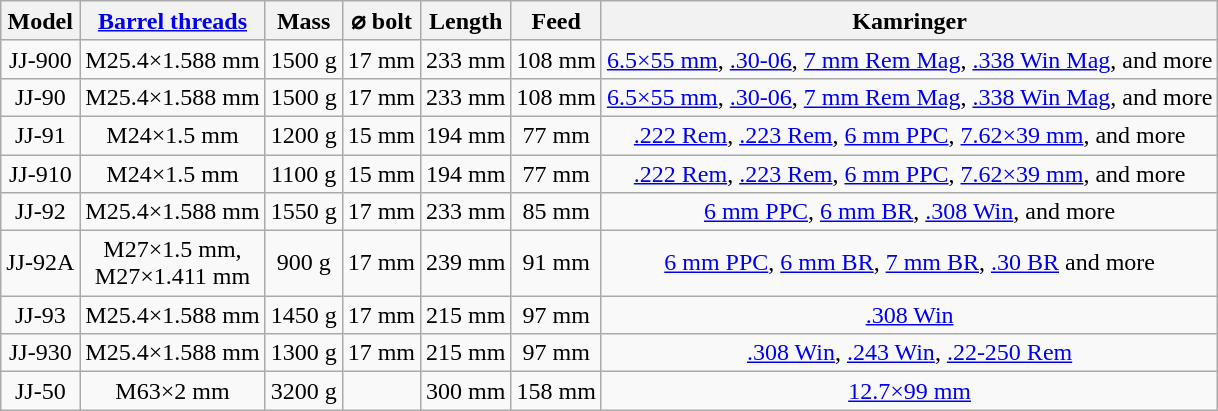<table class="sortable wikitable" style="text-align: center;">
<tr>
<th>Model</th>
<th><a href='#'>Barrel threads</a></th>
<th>Mass</th>
<th>⌀ bolt</th>
<th>Length</th>
<th>Feed</th>
<th>Kamringer</th>
</tr>
<tr>
<td>JJ-900</td>
<td>M25.4×1.588 mm</td>
<td>1500 g</td>
<td>17 mm</td>
<td>233 mm</td>
<td>108 mm</td>
<td><a href='#'>6.5×55 mm</a>, <a href='#'>.30-06</a>, <a href='#'>7 mm Rem Mag</a>, <a href='#'>.338 Win Mag</a>, and more</td>
</tr>
<tr>
<td>JJ-90</td>
<td>M25.4×1.588 mm</td>
<td>1500 g</td>
<td>17 mm</td>
<td>233 mm</td>
<td>108 mm</td>
<td><a href='#'>6.5×55 mm</a>, <a href='#'>.30-06</a>, <a href='#'>7 mm Rem Mag</a>, <a href='#'>.338 Win Mag</a>, and more</td>
</tr>
<tr>
<td>JJ-91</td>
<td>M24×1.5 mm</td>
<td>1200 g</td>
<td>15 mm</td>
<td>194 mm</td>
<td>77 mm</td>
<td><a href='#'>.222 Rem</a>, <a href='#'>.223 Rem</a>, <a href='#'>6 mm PPC</a>, <a href='#'>7.62×39 mm</a>, and more</td>
</tr>
<tr>
<td>JJ-910</td>
<td>M24×1.5 mm</td>
<td>1100 g</td>
<td>15 mm</td>
<td>194 mm</td>
<td>77 mm</td>
<td><a href='#'>.222 Rem</a>, <a href='#'>.223 Rem</a>, <a href='#'>6 mm PPC</a>, <a href='#'>7.62×39 mm</a>, and more</td>
</tr>
<tr>
<td>JJ-92</td>
<td>M25.4×1.588 mm</td>
<td>1550 g</td>
<td>17 mm</td>
<td>233 mm</td>
<td>85 mm</td>
<td><a href='#'>6 mm PPC</a>, <a href='#'>6 mm BR</a>, <a href='#'>.308 Win</a>, and more</td>
</tr>
<tr>
<td>JJ-92A</td>
<td>M27×1.5 mm,<br>M27×1.411 mm</td>
<td>900 g</td>
<td>17 mm</td>
<td>239 mm</td>
<td>91 mm</td>
<td><a href='#'>6 mm PPC</a>, <a href='#'>6 mm BR</a>, <a href='#'>7 mm BR</a>, <a href='#'>.30 BR</a> and more</td>
</tr>
<tr>
<td>JJ-93</td>
<td>M25.4×1.588 mm</td>
<td>1450 g</td>
<td>17 mm</td>
<td>215 mm</td>
<td>97 mm</td>
<td><a href='#'>.308 Win</a></td>
</tr>
<tr>
<td>JJ-930</td>
<td>M25.4×1.588 mm</td>
<td>1300 g</td>
<td>17 mm</td>
<td>215 mm</td>
<td>97 mm</td>
<td><a href='#'>.308 Win</a>, <a href='#'>.243 Win</a>, <a href='#'>.22-250 Rem</a></td>
</tr>
<tr>
<td>JJ-50</td>
<td>M63×2 mm</td>
<td>3200 g</td>
<td></td>
<td>300 mm</td>
<td>158 mm</td>
<td><a href='#'>12.7×99 mm</a></td>
</tr>
</table>
